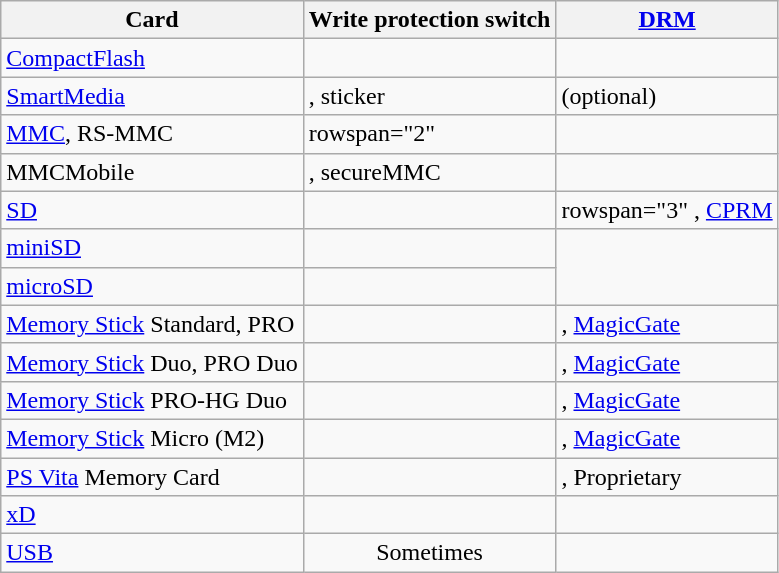<table class="wikitable">
<tr>
<th>Card</th>
<th>Write protection switch</th>
<th><a href='#'>DRM</a></th>
</tr>
<tr>
<td><a href='#'>CompactFlash</a></td>
<td></td>
<td></td>
</tr>
<tr>
<td><a href='#'>SmartMedia</a></td>
<td>, sticker</td>
<td> (optional)</td>
</tr>
<tr>
<td><a href='#'>MMC</a>, RS-MMC</td>
<td>rowspan="2" </td>
<td></td>
</tr>
<tr>
<td>MMCMobile</td>
<td>, secureMMC</td>
</tr>
<tr>
<td><a href='#'>SD</a></td>
<td></td>
<td>rowspan="3" , <a href='#'>CPRM</a></td>
</tr>
<tr>
<td><a href='#'>miniSD</a></td>
<td></td>
</tr>
<tr>
<td><a href='#'>microSD</a></td>
<td></td>
</tr>
<tr>
<td><a href='#'>Memory Stick</a> Standard, PRO</td>
<td></td>
<td>, <a href='#'>MagicGate</a></td>
</tr>
<tr>
<td><a href='#'>Memory Stick</a> Duo, PRO Duo</td>
<td></td>
<td>, <a href='#'>MagicGate</a></td>
</tr>
<tr>
<td><a href='#'>Memory Stick</a> PRO-HG Duo</td>
<td></td>
<td>, <a href='#'>MagicGate</a></td>
</tr>
<tr>
<td><a href='#'>Memory Stick</a> Micro (M2)</td>
<td></td>
<td>, <a href='#'>MagicGate</a></td>
</tr>
<tr>
<td><a href='#'>PS Vita</a> Memory Card</td>
<td></td>
<td>, Proprietary</td>
</tr>
<tr>
<td><a href='#'>xD</a></td>
<td></td>
<td></td>
</tr>
<tr>
<td><a href='#'>USB</a></td>
<td style="text-align:Center;">Sometimes</td>
<td></td>
</tr>
</table>
